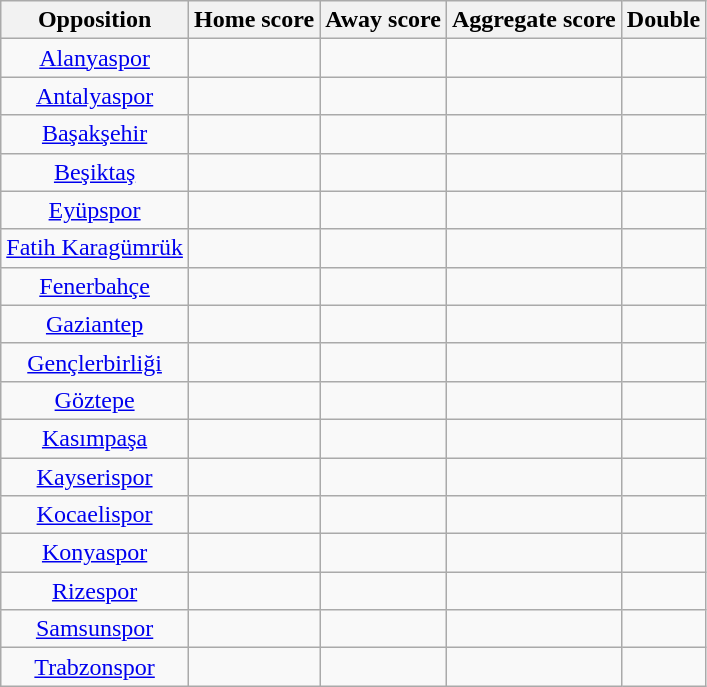<table class="wikitable" style="text-align: center;">
<tr>
<th>Opposition</th>
<th>Home score</th>
<th>Away score</th>
<th>Aggregate score</th>
<th>Double</th>
</tr>
<tr>
<td><a href='#'>Alanyaspor</a></td>
<td></td>
<td></td>
<td></td>
<td></td>
</tr>
<tr>
<td><a href='#'>Antalyaspor</a></td>
<td></td>
<td></td>
<td></td>
<td></td>
</tr>
<tr>
<td><a href='#'>Başakşehir</a></td>
<td></td>
<td></td>
<td></td>
<td></td>
</tr>
<tr>
<td><a href='#'>Beşiktaş</a></td>
<td></td>
<td></td>
<td></td>
<td></td>
</tr>
<tr>
<td><a href='#'>Eyüpspor</a></td>
<td></td>
<td></td>
<td></td>
<td></td>
</tr>
<tr>
<td><a href='#'>Fatih Karagümrük</a></td>
<td></td>
<td></td>
<td></td>
<td></td>
</tr>
<tr>
<td><a href='#'>Fenerbahçe</a></td>
<td></td>
<td></td>
<td></td>
<td></td>
</tr>
<tr>
<td><a href='#'>Gaziantep</a></td>
<td></td>
<td></td>
<td></td>
<td></td>
</tr>
<tr>
<td><a href='#'>Gençlerbirliği</a></td>
<td></td>
<td></td>
<td></td>
<td></td>
</tr>
<tr>
<td><a href='#'>Göztepe</a></td>
<td></td>
<td></td>
<td></td>
<td></td>
</tr>
<tr>
<td><a href='#'>Kasımpaşa</a></td>
<td></td>
<td></td>
<td></td>
<td></td>
</tr>
<tr>
<td><a href='#'>Kayserispor</a></td>
<td></td>
<td></td>
<td></td>
<td></td>
</tr>
<tr>
<td><a href='#'>Kocaelispor</a></td>
<td></td>
<td></td>
<td></td>
<td></td>
</tr>
<tr>
<td><a href='#'>Konyaspor</a></td>
<td></td>
<td></td>
<td></td>
<td></td>
</tr>
<tr>
<td><a href='#'>Rizespor</a></td>
<td></td>
<td></td>
<td></td>
<td></td>
</tr>
<tr>
<td><a href='#'>Samsunspor</a></td>
<td></td>
<td></td>
<td></td>
<td></td>
</tr>
<tr>
<td><a href='#'>Trabzonspor</a></td>
<td></td>
<td></td>
<td></td>
<td></td>
</tr>
</table>
